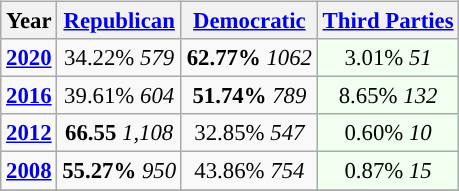<table class="wikitable" style="float:left; margin: 1em 1em 1em 0; font-size: 95%;">
<tr>
<th>Year</th>
<th><a href='#'>Republican</a></th>
<th><a href='#'>Democratic</a></th>
<th><a href='#'>Third Parties</a></th>
</tr>
<tr>
<td style="text-align:center; "><strong><a href='#'>2020</a></strong></td>
<td style="text-align:center; ">34.22% <em>579</em></td>
<td style="text-align:center; "><strong>62.77%</strong> <em>1062</em></td>
<td style="text-align:center; background:honeyDew;">3.01% <em>51</em></td>
</tr>
<tr>
<td style="text-align:center; "><strong><a href='#'>2016</a></strong></td>
<td style="text-align:center; ">39.61% <em>604</em></td>
<td style="text-align:center; "><strong>51.74%</strong> <em>789</em></td>
<td style="text-align:center; background:honeyDew;">8.65% <em>132</em></td>
</tr>
<tr>
<td style="text-align:center; "><strong><a href='#'>2012</a></strong></td>
<td style="text-align:center; "><strong>66.55</strong> <em>1,108</em></td>
<td style="text-align:center; ">32.85% <em>547</em></td>
<td style="text-align:center; background:honeyDew;">0.60% <em>10</em></td>
</tr>
<tr>
<td style="text-align:center; "><strong><a href='#'>2008</a></strong></td>
<td style="text-align:center; "><strong>55.27%</strong> <em>950</em></td>
<td style="text-align:center; ">43.86% <em>754</em></td>
<td style="text-align:center; background:honeyDew;">0.87% <em>15</em></td>
</tr>
<tr>
</tr>
</table>
